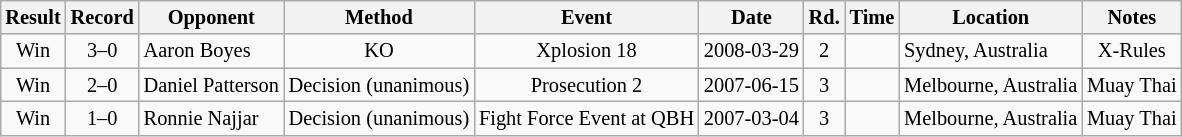<table class=wikitable style="margin:0.5em auto; font-size:85%;">
<tr>
<th>Result</th>
<th>Record</th>
<th>Opponent</th>
<th>Method</th>
<th>Event</th>
<th>Date</th>
<th>Rd.</th>
<th>Time</th>
<th>Location</th>
<th>Notes</th>
</tr>
<tr align=center>
<td>Win</td>
<td>3–0</td>
<td align=left>Aaron Boyes</td>
<td>KO</td>
<td>Xplosion 18</td>
<td>2008-03-29</td>
<td>2</td>
<td></td>
<td align=left>Sydney, Australia</td>
<td>X-Rules</td>
</tr>
<tr align=center>
<td>Win</td>
<td>2–0</td>
<td align=left>Daniel Patterson</td>
<td>Decision (unanimous)</td>
<td>Prosecution 2</td>
<td>2007-06-15</td>
<td>3</td>
<td></td>
<td align=left>Melbourne, Australia</td>
<td>Muay Thai</td>
</tr>
<tr align=center>
<td>Win</td>
<td>1–0</td>
<td align=left>Ronnie Najjar</td>
<td>Decision (unanimous)</td>
<td>Fight Force Event at QBH</td>
<td>2007-03-04</td>
<td>3</td>
<td></td>
<td align=left>Melbourne, Australia</td>
<td>Muay Thai</td>
</tr>
</table>
